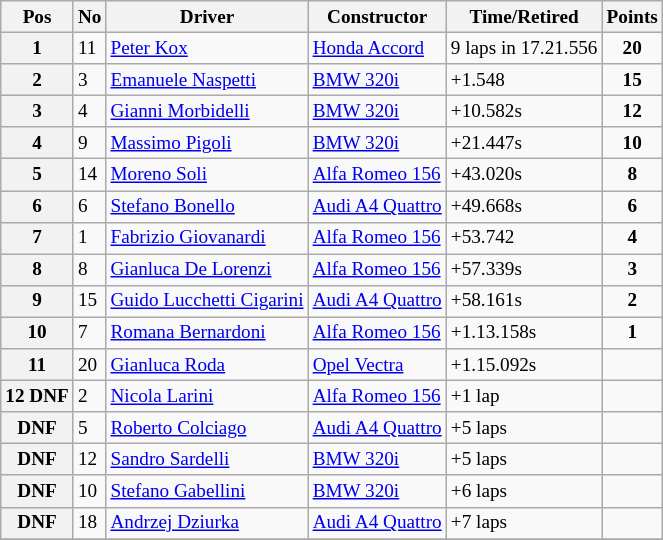<table class="wikitable" style="font-size: 80%;">
<tr>
<th>Pos</th>
<th>No</th>
<th>Driver</th>
<th>Constructor</th>
<th>Time/Retired</th>
<th>Points</th>
</tr>
<tr>
<th>1</th>
<td>11</td>
<td> <a href='#'>Peter Kox</a></td>
<td><a href='#'>Honda Accord</a></td>
<td>9 laps in 17.21.556</td>
<td style="text-align:center"><strong>20</strong></td>
</tr>
<tr>
<th>2</th>
<td>3</td>
<td> <a href='#'>Emanuele Naspetti</a></td>
<td><a href='#'>BMW 320i</a></td>
<td>+1.548</td>
<td style="text-align:center"><strong>15</strong></td>
</tr>
<tr>
<th>3</th>
<td>4</td>
<td> <a href='#'>Gianni Morbidelli</a></td>
<td><a href='#'>BMW 320i</a></td>
<td>+10.582s</td>
<td style="text-align:center"><strong>12</strong></td>
</tr>
<tr>
<th>4</th>
<td>9</td>
<td> <a href='#'>Massimo Pigoli</a></td>
<td><a href='#'>BMW 320i</a></td>
<td>+21.447s</td>
<td style="text-align:center"><strong>10</strong></td>
</tr>
<tr>
<th>5</th>
<td>14</td>
<td> <a href='#'>Moreno Soli</a></td>
<td><a href='#'>Alfa Romeo 156</a></td>
<td>+43.020s</td>
<td style="text-align:center"><strong>8</strong></td>
</tr>
<tr>
<th>6</th>
<td>6</td>
<td> <a href='#'>Stefano Bonello</a></td>
<td><a href='#'>Audi A4 Quattro</a></td>
<td>+49.668s</td>
<td style="text-align:center"><strong>6</strong></td>
</tr>
<tr>
<th>7</th>
<td>1</td>
<td> <a href='#'>Fabrizio Giovanardi</a></td>
<td><a href='#'>Alfa Romeo 156</a></td>
<td>+53.742</td>
<td style="text-align:center"><strong>4</strong></td>
</tr>
<tr>
<th>8</th>
<td>8</td>
<td> <a href='#'>Gianluca De Lorenzi</a></td>
<td><a href='#'>Alfa Romeo 156</a></td>
<td>+57.339s</td>
<td style="text-align:center"><strong>3</strong></td>
</tr>
<tr>
<th>9</th>
<td>15</td>
<td> <a href='#'>Guido Lucchetti Cigarini</a></td>
<td><a href='#'>Audi A4 Quattro</a></td>
<td>+58.161s</td>
<td style="text-align:center"><strong>2</strong></td>
</tr>
<tr>
<th>10</th>
<td>7</td>
<td> <a href='#'>Romana Bernardoni</a></td>
<td><a href='#'>Alfa Romeo 156</a></td>
<td>+1.13.158s</td>
<td style="text-align:center"><strong>1</strong></td>
</tr>
<tr>
<th>11</th>
<td>20</td>
<td> <a href='#'>Gianluca Roda</a></td>
<td><a href='#'>Opel Vectra</a></td>
<td>+1.15.092s</td>
<td></td>
</tr>
<tr>
<th>12 DNF</th>
<td>2</td>
<td> <a href='#'>Nicola Larini</a></td>
<td><a href='#'>Alfa Romeo 156</a></td>
<td>+1 lap</td>
<td></td>
</tr>
<tr>
<th>DNF</th>
<td>5</td>
<td> <a href='#'>Roberto Colciago</a></td>
<td><a href='#'>Audi A4 Quattro</a></td>
<td>+5 laps</td>
<td></td>
</tr>
<tr>
<th>DNF</th>
<td>12</td>
<td> <a href='#'>Sandro Sardelli</a></td>
<td><a href='#'>BMW 320i</a></td>
<td>+5 laps</td>
<td></td>
</tr>
<tr>
<th>DNF</th>
<td>10</td>
<td> <a href='#'>Stefano Gabellini</a></td>
<td><a href='#'>BMW 320i</a></td>
<td>+6 laps</td>
<td></td>
</tr>
<tr>
<th>DNF</th>
<td>18</td>
<td> <a href='#'>Andrzej Dziurka</a></td>
<td><a href='#'>Audi A4 Quattro</a></td>
<td>+7 laps</td>
<td></td>
</tr>
<tr>
</tr>
</table>
